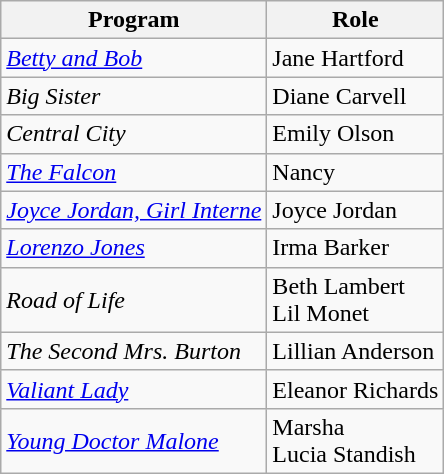<table class="wikitable">
<tr>
<th>Program</th>
<th>Role</th>
</tr>
<tr>
<td><em><a href='#'>Betty and Bob</a></em></td>
<td>Jane Hartford</td>
</tr>
<tr>
<td><em>Big Sister</em></td>
<td>Diane Carvell</td>
</tr>
<tr>
<td><em>Central City</em></td>
<td>Emily Olson</td>
</tr>
<tr>
<td><em><a href='#'>The Falcon</a></em></td>
<td>Nancy</td>
</tr>
<tr>
<td><em><a href='#'>Joyce Jordan, Girl Interne</a></em></td>
<td>Joyce Jordan</td>
</tr>
<tr>
<td><em><a href='#'>Lorenzo Jones</a></em></td>
<td>Irma Barker</td>
</tr>
<tr>
<td><em>Road of Life</em></td>
<td>Beth Lambert<br>Lil Monet</td>
</tr>
<tr>
<td><em>The Second Mrs. Burton</em></td>
<td>Lillian Anderson</td>
</tr>
<tr>
<td><em><a href='#'>Valiant Lady</a></em></td>
<td>Eleanor Richards</td>
</tr>
<tr>
<td><em><a href='#'>Young Doctor Malone</a></em></td>
<td>Marsha<br>Lucia Standish</td>
</tr>
</table>
